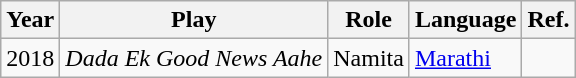<table class="wikitable">
<tr>
<th>Year</th>
<th>Play</th>
<th>Role</th>
<th>Language</th>
<th>Ref.</th>
</tr>
<tr>
<td>2018</td>
<td><em>Dada Ek Good News Aahe</em></td>
<td>Namita</td>
<td><a href='#'>Marathi</a></td>
<td></td>
</tr>
</table>
